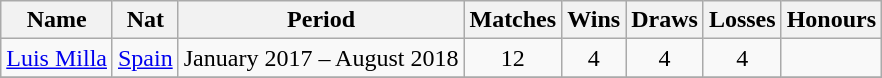<table class="wikitable">
<tr>
<th>Name</th>
<th>Nat</th>
<th>Period</th>
<th>Matches</th>
<th>Wins</th>
<th>Draws</th>
<th>Losses</th>
<th>Honours</th>
</tr>
<tr>
<td><a href='#'>Luis Milla</a></td>
<td align="center"> <a href='#'>Spain</a></td>
<td align="center">January 2017 – August 2018</td>
<td align="center">12</td>
<td align="center">4</td>
<td align="center">4</td>
<td align="center">4</td>
<td></td>
</tr>
<tr>
</tr>
</table>
